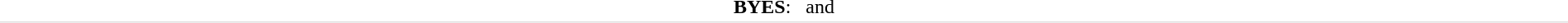<table style="text-align:center; border-bottom:1px solid #E0E0E0" width=100%>
<tr>
<td><strong>BYES</strong>:   and </td>
</tr>
</table>
